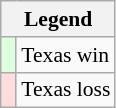<table class="wikitable" style="font-size:90%">
<tr>
<th colspan="2">Legend</th>
</tr>
<tr>
<td bgcolor=ddffdd> </td>
<td>Texas win</td>
</tr>
<tr>
<td bgcolor=ffdddd> </td>
<td>Texas loss</td>
</tr>
</table>
